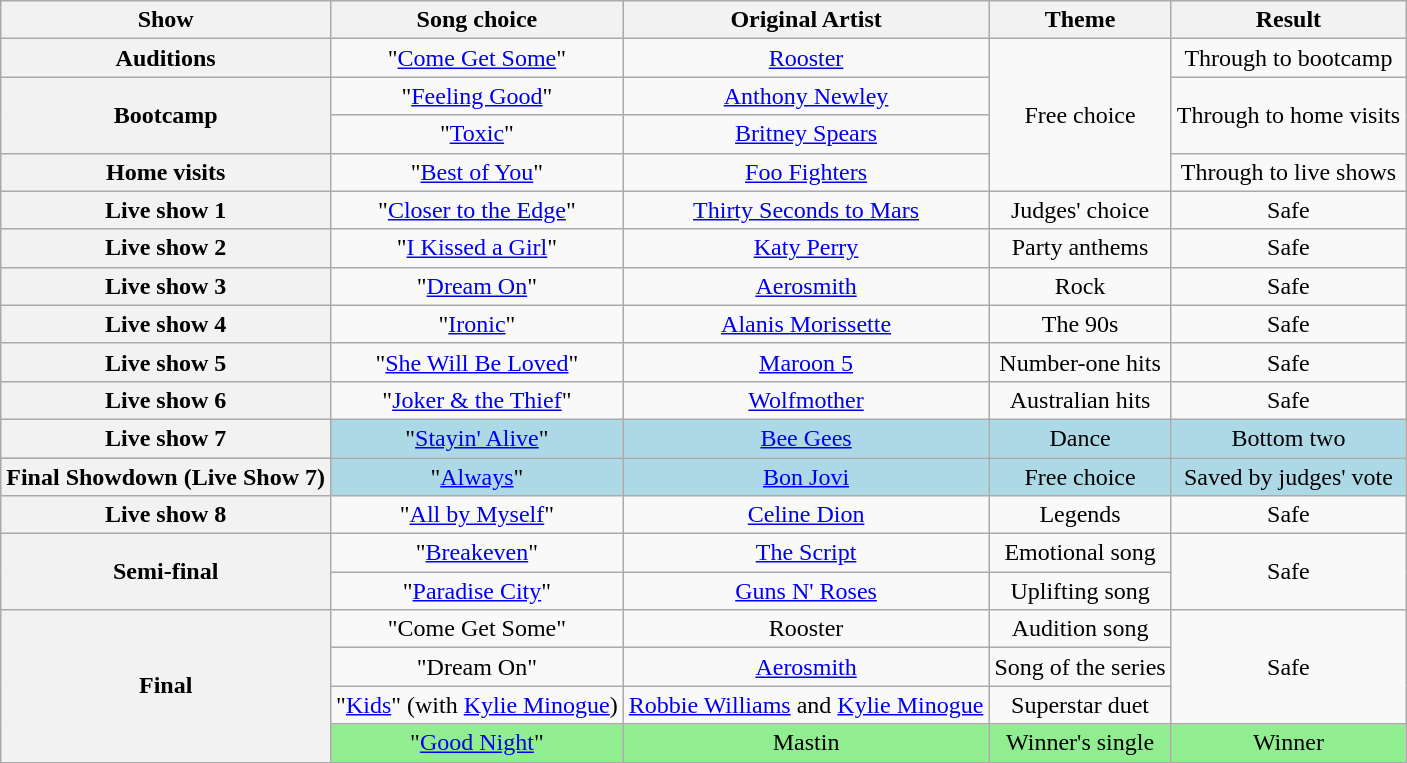<table class="wikitable collapsible collapsed" style="text-align:center;">
<tr>
<th scope="col">Show</th>
<th scope="col">Song choice</th>
<th scope="col">Original Artist</th>
<th scope="col">Theme</th>
<th scope="col">Result</th>
</tr>
<tr>
<th scope="row">Auditions</th>
<td>"<a href='#'>Come Get Some</a>"</td>
<td><a href='#'>Rooster</a></td>
<td rowspan="4">Free choice</td>
<td>Through to bootcamp</td>
</tr>
<tr>
<th scope="row" rowspan="2">Bootcamp</th>
<td>"<a href='#'>Feeling Good</a>"</td>
<td><a href='#'>Anthony Newley</a></td>
<td rowspan="2">Through to home visits</td>
</tr>
<tr>
<td>"<a href='#'>Toxic</a>"</td>
<td><a href='#'>Britney Spears</a></td>
</tr>
<tr>
<th scope="row">Home visits</th>
<td>"<a href='#'>Best of You</a>"</td>
<td><a href='#'>Foo Fighters</a></td>
<td>Through to live shows</td>
</tr>
<tr>
<th scope="row">Live show 1</th>
<td>"<a href='#'>Closer to the Edge</a>"</td>
<td><a href='#'>Thirty Seconds to Mars</a></td>
<td>Judges' choice</td>
<td>Safe</td>
</tr>
<tr>
<th scope="row">Live show 2</th>
<td>"<a href='#'>I Kissed a Girl</a>"</td>
<td><a href='#'>Katy Perry</a></td>
<td>Party anthems</td>
<td>Safe</td>
</tr>
<tr>
<th scope="row">Live show 3</th>
<td>"<a href='#'>Dream On</a>"</td>
<td><a href='#'>Aerosmith</a></td>
<td>Rock</td>
<td>Safe</td>
</tr>
<tr>
<th scope="row">Live show 4</th>
<td>"<a href='#'>Ironic</a>"</td>
<td><a href='#'>Alanis Morissette</a></td>
<td>The 90s</td>
<td>Safe</td>
</tr>
<tr>
<th scope="row">Live show 5</th>
<td>"<a href='#'>She Will Be Loved</a>"</td>
<td><a href='#'>Maroon 5</a></td>
<td>Number-one hits</td>
<td>Safe</td>
</tr>
<tr>
<th scope="row">Live show 6</th>
<td>"<a href='#'>Joker & the Thief</a>"</td>
<td><a href='#'>Wolfmother</a></td>
<td>Australian hits</td>
<td>Safe</td>
</tr>
<tr style="background:lightblue;">
<th scope="row">Live show 7</th>
<td>"<a href='#'>Stayin' Alive</a>"</td>
<td><a href='#'>Bee Gees</a></td>
<td>Dance</td>
<td>Bottom two</td>
</tr>
<tr style="background:lightblue;">
<th scope="row">Final Showdown <span>(Live Show 7)</span></th>
<td>"<a href='#'>Always</a>"</td>
<td><a href='#'>Bon Jovi</a></td>
<td>Free choice</td>
<td>Saved by judges' vote</td>
</tr>
<tr>
<th scope="row">Live show 8</th>
<td>"<a href='#'>All by Myself</a>"</td>
<td><a href='#'>Celine Dion</a></td>
<td>Legends</td>
<td>Safe</td>
</tr>
<tr>
<th scope="row" rowspan="2">Semi-final</th>
<td>"<a href='#'>Breakeven</a>"</td>
<td><a href='#'>The Script</a></td>
<td>Emotional song</td>
<td rowspan="2">Safe</td>
</tr>
<tr>
<td>"<a href='#'>Paradise City</a>"</td>
<td><a href='#'>Guns N' Roses</a></td>
<td>Uplifting song</td>
</tr>
<tr>
<th scope="row" rowspan="4">Final</th>
<td>"Come Get Some"</td>
<td>Rooster</td>
<td>Audition song</td>
<td rowspan="3">Safe</td>
</tr>
<tr>
<td>"Dream On"</td>
<td><a href='#'>Aerosmith</a></td>
<td>Song of the series</td>
</tr>
<tr>
<td>"<a href='#'>Kids</a>" <span>(with <a href='#'>Kylie Minogue</a>)</span></td>
<td><a href='#'>Robbie Williams</a> and <a href='#'>Kylie Minogue</a></td>
<td>Superstar duet</td>
</tr>
<tr style="background:lightgreen;">
<td>"<a href='#'>Good Night</a>"</td>
<td>Mastin</td>
<td>Winner's single</td>
<td>Winner</td>
</tr>
</table>
